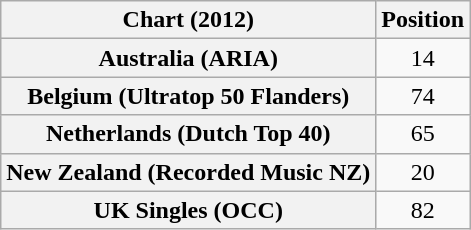<table class="wikitable sortable plainrowheaders" style="text-align:center">
<tr>
<th scope="col">Chart (2012)</th>
<th scope="col">Position</th>
</tr>
<tr>
<th scope="row">Australia (ARIA)</th>
<td>14</td>
</tr>
<tr>
<th scope="row">Belgium (Ultratop 50 Flanders)</th>
<td>74</td>
</tr>
<tr>
<th scope="row">Netherlands (Dutch Top 40)</th>
<td>65</td>
</tr>
<tr>
<th scope="row">New Zealand (Recorded Music NZ)</th>
<td>20</td>
</tr>
<tr>
<th scope="row">UK Singles (OCC)</th>
<td>82</td>
</tr>
</table>
